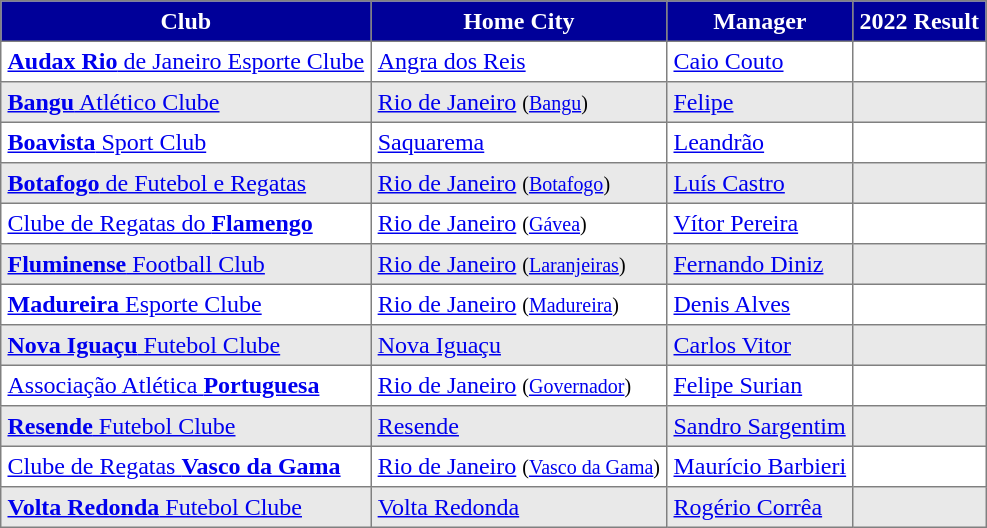<table class="toccolours" border="1" cellpadding="4" cellspacing="0" style="border-collapse: collapse; margin:0;">
<tr>
<th style="background: #009; color: #fff;">Club</th>
<th style="background: #009; color: #fff;">Home City</th>
<th style="background: #009; color: #fff;">Manager</th>
<th style="background: #009; color: #fff;">2022 Result</th>
</tr>
<tr style="background:white; color:black">
<td><a href='#'><strong>Audax Rio</strong> de Janeiro Esporte Clube</a></td>
<td><a href='#'>Angra dos Reis</a></td>
<td><a href='#'>Caio Couto</a></td>
<td></td>
</tr>
<tr style="background:#e9e9e9; color:black">
<td><a href='#'><strong>Bangu</strong> Atlético Clube</a></td>
<td><a href='#'>Rio de Janeiro</a> <small>(<a href='#'>Bangu</a>)</small></td>
<td><a href='#'>Felipe</a></td>
<td></td>
</tr>
<tr style="background:white; color:black">
<td><a href='#'><strong>Boavista</strong> Sport Club</a></td>
<td><a href='#'>Saquarema</a></td>
<td><a href='#'>Leandrão</a></td>
<td></td>
</tr>
<tr style="background:#e9e9e9; color:black">
<td><a href='#'><strong>Botafogo</strong> de Futebol e Regatas</a></td>
<td><a href='#'>Rio de Janeiro</a> <small>(<a href='#'>Botafogo</a>)</small></td>
<td><a href='#'>Luís Castro</a></td>
<td></td>
</tr>
<tr style="background:white; color:black">
<td><a href='#'>Clube de Regatas do <strong>Flamengo</strong></a></td>
<td><a href='#'>Rio de Janeiro</a> <small>(<a href='#'>Gávea</a>)</small></td>
<td><a href='#'>Vítor Pereira</a></td>
<td></td>
</tr>
<tr style="background:#e9e9e9; color:black">
<td><a href='#'><strong>Fluminense</strong> Football Club</a></td>
<td><a href='#'>Rio de Janeiro</a> <small>(<a href='#'>Laranjeiras</a>)</small></td>
<td><a href='#'>Fernando Diniz</a></td>
<td></td>
</tr>
<tr style="background:white; color:black">
<td><a href='#'><strong>Madureira</strong> Esporte Clube</a></td>
<td><a href='#'>Rio de Janeiro</a> <small>(<a href='#'>Madureira</a>)</small></td>
<td><a href='#'>Denis Alves</a></td>
<td></td>
</tr>
<tr style="background:#e9e9e9; color:black">
<td><a href='#'><strong>Nova Iguaçu</strong> Futebol Clube</a></td>
<td><a href='#'>Nova Iguaçu</a></td>
<td><a href='#'>Carlos Vitor</a></td>
<td></td>
</tr>
<tr style="background:white; color:black">
<td><a href='#'>Associação Atlética <strong>Portuguesa</strong></a></td>
<td><a href='#'>Rio de Janeiro</a> <small>(<a href='#'>Governador</a>)</small></td>
<td><a href='#'>Felipe Surian</a></td>
<td></td>
</tr>
<tr style="background:#e9e9e9; color:black">
<td><a href='#'><strong>Resende</strong> Futebol Clube</a></td>
<td><a href='#'>Resende</a></td>
<td><a href='#'>Sandro Sargentim</a></td>
<td></td>
</tr>
<tr style="background:white; color:black">
<td><a href='#'>Clube de Regatas <strong>Vasco da Gama</strong></a></td>
<td><a href='#'>Rio de Janeiro</a> <small>(<a href='#'>Vasco da Gama</a>)</small></td>
<td><a href='#'>Maurício Barbieri</a></td>
<td></td>
</tr>
<tr style="background:#e9e9e9; color:black">
<td><a href='#'><strong>Volta Redonda</strong> Futebol Clube</a></td>
<td><a href='#'>Volta Redonda</a></td>
<td><a href='#'>Rogério Corrêa</a></td>
<td></td>
</tr>
</table>
